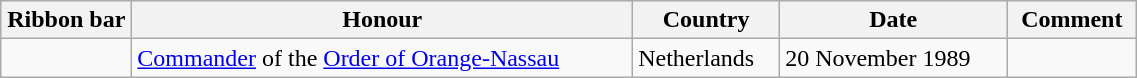<table class="wikitable" style="width:60%;">
<tr>
<th style="width:80px;">Ribbon bar</th>
<th>Honour</th>
<th>Country</th>
<th>Date</th>
<th>Comment</th>
</tr>
<tr>
<td></td>
<td><a href='#'>Commander</a> of the <a href='#'>Order of Orange-Nassau</a></td>
<td>Netherlands</td>
<td>20 November 1989</td>
<td></td>
</tr>
</table>
